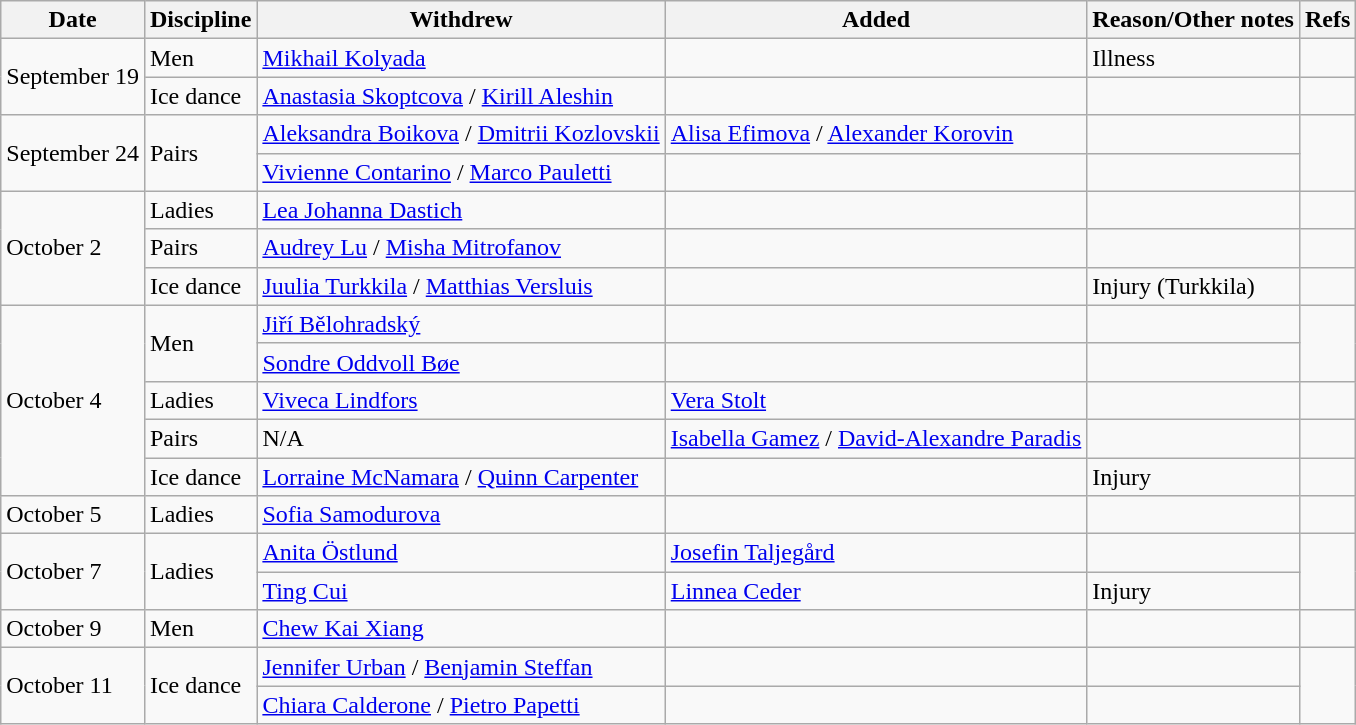<table class="wikitable sortable">
<tr>
<th>Date</th>
<th>Discipline</th>
<th>Withdrew</th>
<th>Added</th>
<th>Reason/Other notes</th>
<th>Refs</th>
</tr>
<tr>
<td rowspan=2>September 19</td>
<td>Men</td>
<td> <a href='#'>Mikhail Kolyada</a></td>
<td></td>
<td>Illness</td>
<td></td>
</tr>
<tr>
<td>Ice dance</td>
<td> <a href='#'>Anastasia Skoptcova</a> / <a href='#'>Kirill Aleshin</a></td>
<td></td>
<td></td>
<td></td>
</tr>
<tr>
<td rowspan=2>September 24</td>
<td rowspan=2>Pairs</td>
<td> <a href='#'>Aleksandra Boikova</a> / <a href='#'>Dmitrii Kozlovskii</a></td>
<td> <a href='#'>Alisa Efimova</a> / <a href='#'>Alexander Korovin</a></td>
<td></td>
<td rowspan=2></td>
</tr>
<tr>
<td> <a href='#'>Vivienne Contarino</a> / <a href='#'>Marco Pauletti</a></td>
<td></td>
<td></td>
</tr>
<tr>
<td rowspan=3>October 2</td>
<td>Ladies</td>
<td> <a href='#'>Lea Johanna Dastich</a></td>
<td></td>
<td></td>
<td></td>
</tr>
<tr>
<td>Pairs</td>
<td> <a href='#'>Audrey Lu</a> / <a href='#'>Misha Mitrofanov</a></td>
<td></td>
<td></td>
<td></td>
</tr>
<tr>
<td>Ice dance</td>
<td> <a href='#'>Juulia Turkkila</a> / <a href='#'>Matthias Versluis</a></td>
<td></td>
<td>Injury (Turkkila)</td>
<td></td>
</tr>
<tr>
<td rowspan=5>October 4</td>
<td rowspan=2>Men</td>
<td> <a href='#'>Jiří Bělohradský</a></td>
<td></td>
<td></td>
<td rowspan=2></td>
</tr>
<tr>
<td> <a href='#'>Sondre Oddvoll Bøe</a></td>
<td></td>
<td></td>
</tr>
<tr>
<td>Ladies</td>
<td> <a href='#'>Viveca Lindfors</a></td>
<td> <a href='#'>Vera Stolt</a></td>
<td></td>
<td></td>
</tr>
<tr>
<td>Pairs</td>
<td>N/A</td>
<td> <a href='#'>Isabella Gamez</a> / <a href='#'>David-Alexandre Paradis</a></td>
<td></td>
<td></td>
</tr>
<tr>
<td>Ice dance</td>
<td> <a href='#'>Lorraine McNamara</a> / <a href='#'>Quinn Carpenter</a></td>
<td></td>
<td>Injury</td>
<td></td>
</tr>
<tr>
<td>October 5</td>
<td>Ladies</td>
<td> <a href='#'>Sofia Samodurova</a></td>
<td></td>
<td></td>
<td></td>
</tr>
<tr>
<td rowspan=2>October 7</td>
<td rowspan=2>Ladies</td>
<td> <a href='#'>Anita Östlund</a></td>
<td> <a href='#'>Josefin Taljegård</a></td>
<td></td>
<td rowspan=2></td>
</tr>
<tr>
<td> <a href='#'>Ting Cui</a></td>
<td> <a href='#'>Linnea Ceder</a></td>
<td>Injury</td>
</tr>
<tr>
<td>October 9</td>
<td>Men</td>
<td> <a href='#'>Chew Kai Xiang</a></td>
<td></td>
<td></td>
<td></td>
</tr>
<tr>
<td rowspan=2>October 11</td>
<td rowspan=2>Ice dance</td>
<td> <a href='#'>Jennifer Urban</a> / <a href='#'>Benjamin Steffan</a></td>
<td></td>
<td></td>
<td rowspan=2></td>
</tr>
<tr>
<td> <a href='#'>Chiara Calderone</a> / <a href='#'>Pietro Papetti</a></td>
<td></td>
<td></td>
</tr>
</table>
